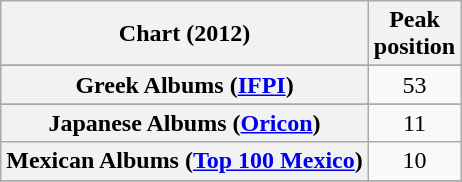<table class="wikitable sortable plainrowheaders" style="text-align:center">
<tr>
<th scope="col">Chart (2012)</th>
<th scope="col">Peak<br>position</th>
</tr>
<tr>
</tr>
<tr>
</tr>
<tr>
</tr>
<tr>
</tr>
<tr>
</tr>
<tr>
</tr>
<tr>
</tr>
<tr>
</tr>
<tr>
</tr>
<tr>
</tr>
<tr>
<th scope="row">Greek Albums (<a href='#'>IFPI</a>)</th>
<td>53</td>
</tr>
<tr>
</tr>
<tr>
</tr>
<tr>
</tr>
<tr>
<th scope="row">Japanese Albums (<a href='#'>Oricon</a>)</th>
<td>11</td>
</tr>
<tr>
<th scope="row">Mexican Albums (<a href='#'>Top 100 Mexico</a>)</th>
<td>10</td>
</tr>
<tr>
</tr>
<tr>
</tr>
<tr>
</tr>
<tr>
</tr>
<tr>
</tr>
<tr>
</tr>
<tr>
</tr>
<tr>
</tr>
<tr>
</tr>
<tr>
</tr>
<tr>
</tr>
</table>
